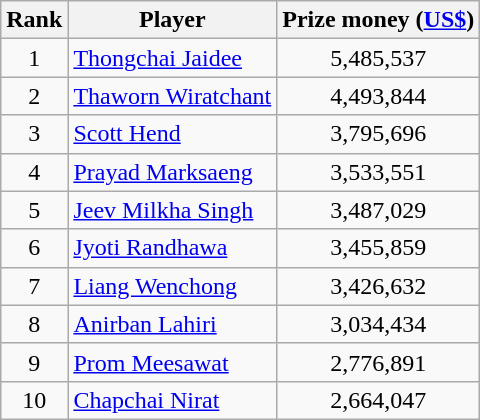<table class="wikitable">
<tr>
<th>Rank</th>
<th>Player</th>
<th>Prize money (<a href='#'>US$</a>)</th>
</tr>
<tr>
<td align=center>1</td>
<td> <a href='#'>Thongchai Jaidee</a></td>
<td align=center>5,485,537</td>
</tr>
<tr>
<td align=center>2</td>
<td> <a href='#'>Thaworn Wiratchant</a></td>
<td align=center>4,493,844</td>
</tr>
<tr>
<td align=center>3</td>
<td> <a href='#'>Scott Hend</a></td>
<td align=center>3,795,696</td>
</tr>
<tr>
<td align=center>4</td>
<td> <a href='#'>Prayad Marksaeng</a></td>
<td align=center>3,533,551</td>
</tr>
<tr>
<td align=center>5</td>
<td> <a href='#'>Jeev Milkha Singh</a></td>
<td align=center>3,487,029</td>
</tr>
<tr>
<td align=center>6</td>
<td> <a href='#'>Jyoti Randhawa</a></td>
<td align=center>3,455,859</td>
</tr>
<tr>
<td align=center>7</td>
<td> <a href='#'>Liang Wenchong</a></td>
<td align=center>3,426,632</td>
</tr>
<tr>
<td align=center>8</td>
<td> <a href='#'>Anirban Lahiri</a></td>
<td align=center>3,034,434</td>
</tr>
<tr>
<td align=center>9</td>
<td> <a href='#'>Prom Meesawat</a></td>
<td align=center>2,776,891</td>
</tr>
<tr>
<td align=center>10</td>
<td> <a href='#'>Chapchai Nirat</a></td>
<td align=center>2,664,047</td>
</tr>
</table>
